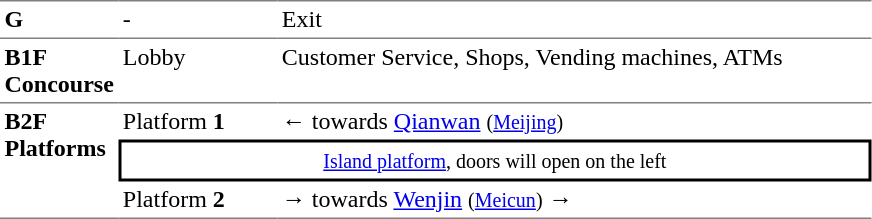<table table border=0 cellspacing=0 cellpadding=3>
<tr>
<td style="border-top:solid 1px gray;" width=50 valign=top><strong>G</strong></td>
<td style="border-top:solid 1px gray;" width=100 valign=top>-</td>
<td style="border-top:solid 1px gray;" width=390 valign=top>Exit</td>
</tr>
<tr>
<td style="border-bottom:solid 1px gray; border-top:solid 1px gray;" valign=top width=50><strong>B1F<br>Concourse</strong></td>
<td style="border-bottom:solid 1px gray; border-top:solid 1px gray;" valign=top width=100>Lobby</td>
<td style="border-bottom:solid 1px gray; border-top:solid 1px gray;" valign=top width=390>Customer Service, Shops, Vending machines, ATMs</td>
</tr>
<tr>
<td style="border-bottom:solid 1px gray;" rowspan="3" valign=top><strong>B2F<br>Platforms</strong></td>
<td>Platform <strong>1</strong></td>
<td>←  towards <a href='#'>Qianwan</a> <small>(<a href='#'>Meijing</a>)</small></td>
</tr>
<tr>
<td style="border-right:solid 2px black;border-left:solid 2px black;border-top:solid 2px black;border-bottom:solid 2px black;text-align:center;" colspan=2><small><a href='#'>Island platform</a>, doors will open on the left</small></td>
</tr>
<tr>
<td style="border-bottom:solid 1px gray;">Platform <strong>2</strong></td>
<td style="border-bottom:solid 1px gray;"><span>→</span>  towards <a href='#'>Wenjin</a> <small>(<a href='#'>Meicun</a>)</small> →</td>
</tr>
</table>
